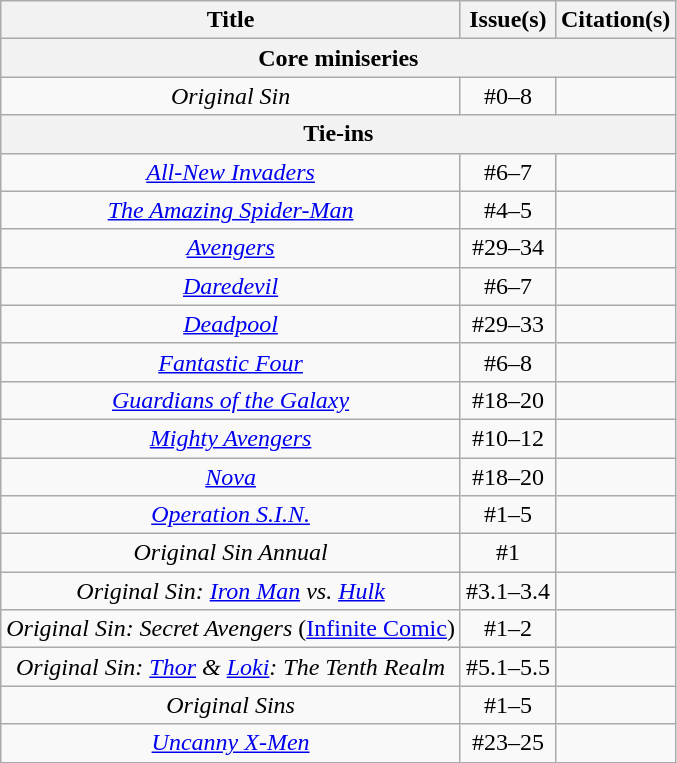<table class="wikitable" style="text-align:center; width:auto;">
<tr>
<th>Title</th>
<th>Issue(s)</th>
<th>Citation(s)</th>
</tr>
<tr>
<th colspan="3">Core miniseries</th>
</tr>
<tr>
<td><em>Original Sin</em></td>
<td>#0–8</td>
<td></td>
</tr>
<tr>
<th colspan="3">Tie-ins</th>
</tr>
<tr>
<td><em><a href='#'>All-New Invaders</a></em></td>
<td>#6–7</td>
<td></td>
</tr>
<tr>
<td><em><a href='#'>The Amazing Spider-Man</a></em></td>
<td>#4–5</td>
<td></td>
</tr>
<tr>
<td><em><a href='#'>Avengers</a></em></td>
<td>#29–34</td>
<td></td>
</tr>
<tr>
<td><em><a href='#'>Daredevil</a></em></td>
<td>#6–7</td>
<td></td>
</tr>
<tr>
<td><em><a href='#'>Deadpool</a></em></td>
<td>#29–33</td>
<td></td>
</tr>
<tr>
<td><em><a href='#'>Fantastic Four</a></em></td>
<td>#6–8</td>
<td></td>
</tr>
<tr>
<td><em><a href='#'>Guardians of the Galaxy</a></em></td>
<td>#18–20</td>
<td></td>
</tr>
<tr>
<td><em><a href='#'>Mighty Avengers</a></em></td>
<td>#10–12</td>
<td></td>
</tr>
<tr>
<td><em><a href='#'>Nova</a></em></td>
<td>#18–20</td>
<td></td>
</tr>
<tr>
<td><em><a href='#'>Operation S.I.N.</a></em></td>
<td>#1–5</td>
<td></td>
</tr>
<tr>
<td><em>Original Sin Annual</em></td>
<td>#1</td>
<td></td>
</tr>
<tr>
<td><em>Original Sin: <a href='#'>Iron Man</a> vs. <a href='#'>Hulk</a></em></td>
<td>#3.1–3.4</td>
<td></td>
</tr>
<tr>
<td><em>Original Sin: Secret Avengers</em> (<a href='#'>Infinite Comic</a>)</td>
<td>#1–2</td>
<td></td>
</tr>
<tr>
<td><em>Original Sin: <a href='#'>Thor</a> & <a href='#'>Loki</a>: The Tenth Realm</em></td>
<td>#5.1–5.5</td>
<td></td>
</tr>
<tr>
<td><em>Original Sins</em></td>
<td>#1–5</td>
<td></td>
</tr>
<tr>
<td><em><a href='#'>Uncanny X-Men</a></em></td>
<td>#23–25</td>
<td></td>
</tr>
</table>
